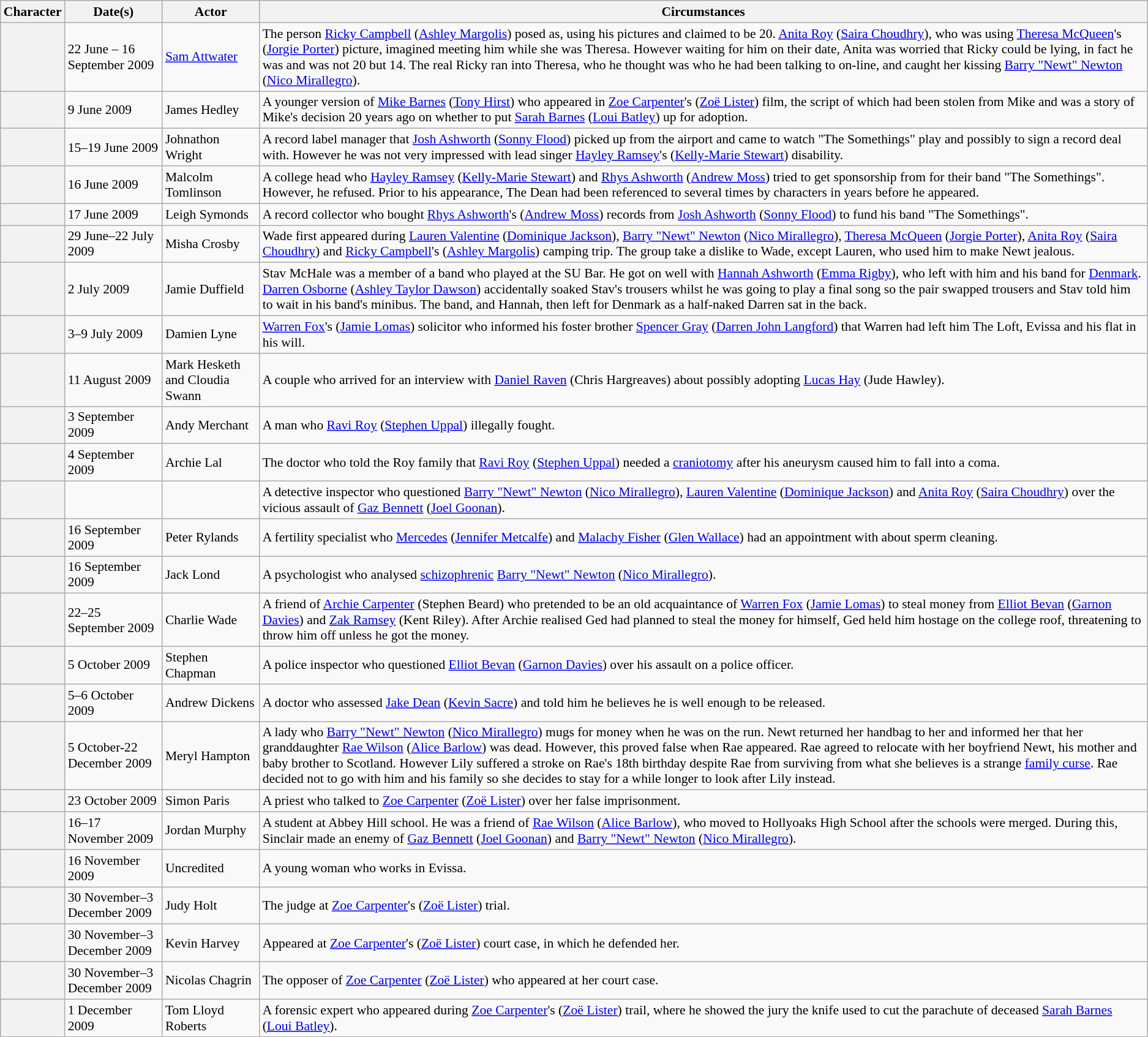<table class="wikitable plainrowheaders" style="font-size:90%">
<tr>
<th scope="col">Character</th>
<th scope="col">Date(s)</th>
<th scope="col">Actor</th>
<th scope="col">Circumstances</th>
</tr>
<tr>
<th scope="row"></th>
<td>22 June – 16 September 2009</td>
<td><a href='#'>Sam Attwater</a></td>
<td> The person <a href='#'>Ricky Campbell</a> (<a href='#'>Ashley Margolis</a>) posed as, using his pictures and claimed to be 20. <a href='#'>Anita Roy</a> (<a href='#'>Saira Choudhry</a>), who was using <a href='#'>Theresa McQueen</a>'s (<a href='#'>Jorgie Porter</a>) picture, imagined meeting him while she was Theresa. However waiting for him on their date, Anita was worried that Ricky could be lying, in fact he was and was not 20 but 14. The real Ricky ran into Theresa, who he thought was who he had been talking to on-line, and caught her kissing <a href='#'>Barry "Newt" Newton</a> (<a href='#'>Nico Mirallegro</a>).</td>
</tr>
<tr>
<th scope="row"></th>
<td>9 June 2009</td>
<td>James Hedley</td>
<td> A younger version of <a href='#'>Mike Barnes</a> (<a href='#'>Tony Hirst</a>) who appeared in <a href='#'>Zoe Carpenter</a>'s (<a href='#'>Zoë Lister</a>) film, the script of which had been stolen from Mike and was a story of Mike's decision 20 years ago on whether to put <a href='#'>Sarah Barnes</a> (<a href='#'>Loui Batley</a>) up for adoption.</td>
</tr>
<tr>
<th scope="row"></th>
<td>15–19 June 2009</td>
<td>Johnathon Wright</td>
<td> A record label manager that <a href='#'>Josh Ashworth</a> (<a href='#'>Sonny Flood</a>) picked up from the airport and came to watch "The Somethings" play and possibly to sign a record deal with. However he was not very impressed with lead singer <a href='#'>Hayley Ramsey</a>'s (<a href='#'>Kelly-Marie Stewart</a>) disability.</td>
</tr>
<tr>
<th scope="row"></th>
<td>16 June 2009</td>
<td>Malcolm Tomlinson</td>
<td> A college head who <a href='#'>Hayley Ramsey</a> (<a href='#'>Kelly-Marie Stewart</a>) and <a href='#'>Rhys Ashworth</a> (<a href='#'>Andrew Moss</a>) tried to get sponsorship from for their band "The Somethings". However, he refused. Prior to his appearance, The Dean had been referenced to several times by characters in years before he appeared.</td>
</tr>
<tr>
<th scope="row"></th>
<td>17 June 2009</td>
<td>Leigh Symonds</td>
<td> A record collector who bought <a href='#'>Rhys Ashworth</a>'s (<a href='#'>Andrew Moss</a>) records from <a href='#'>Josh Ashworth</a> (<a href='#'>Sonny Flood</a>) to fund his band "The Somethings".</td>
</tr>
<tr>
<th scope="row"></th>
<td>29 June–22 July 2009</td>
<td>Misha Crosby</td>
<td> Wade first appeared during <a href='#'>Lauren Valentine</a> (<a href='#'>Dominique Jackson</a>), <a href='#'>Barry "Newt" Newton</a> (<a href='#'>Nico Mirallegro</a>), <a href='#'>Theresa McQueen</a> (<a href='#'>Jorgie Porter</a>), <a href='#'>Anita Roy</a> (<a href='#'>Saira Choudhry</a>) and <a href='#'>Ricky Campbell</a>'s (<a href='#'>Ashley Margolis</a>) camping trip. The group take a dislike to Wade, except Lauren, who used him to make Newt jealous.</td>
</tr>
<tr>
<th scope="row"></th>
<td>2 July 2009</td>
<td>Jamie Duffield</td>
<td> Stav McHale was a member of a band who played at the SU Bar. He got on well with <a href='#'>Hannah Ashworth</a> (<a href='#'>Emma Rigby</a>), who left with him and his band for <a href='#'>Denmark</a>. <a href='#'>Darren Osborne</a> (<a href='#'>Ashley Taylor Dawson</a>) accidentally soaked Stav's trousers whilst he was going to play a final song so the pair swapped trousers and Stav told him to wait in his band's minibus. The band, and Hannah, then left for Denmark as a half-naked Darren sat in the back.</td>
</tr>
<tr>
<th scope="row"></th>
<td>3–9 July 2009</td>
<td>Damien Lyne</td>
<td> <a href='#'>Warren Fox</a>'s (<a href='#'>Jamie Lomas</a>) solicitor who informed his foster brother <a href='#'>Spencer Gray</a> (<a href='#'>Darren John Langford</a>) that Warren had left him The Loft, Evissa and his flat in his will.</td>
</tr>
<tr>
<th scope="row"></th>
<td>11 August 2009</td>
<td>Mark Hesketh and Cloudia Swann</td>
<td> A couple who arrived for an interview with <a href='#'>Daniel Raven</a> (Chris Hargreaves) about possibly adopting <a href='#'>Lucas Hay</a> (Jude Hawley).</td>
</tr>
<tr>
<th scope="row"></th>
<td>3 September 2009</td>
<td>Andy Merchant</td>
<td> A man who <a href='#'>Ravi Roy</a> (<a href='#'>Stephen Uppal</a>) illegally fought.</td>
</tr>
<tr>
<th scope="row"></th>
<td>4 September 2009</td>
<td>Archie Lal</td>
<td> The doctor who told the Roy family that <a href='#'>Ravi Roy</a> (<a href='#'>Stephen Uppal</a>) needed a <a href='#'>craniotomy</a> after his aneurysm caused him to fall into a coma.</td>
</tr>
<tr>
<th scope="row"></th>
<td></td>
<td></td>
<td>A detective inspector who questioned <a href='#'>Barry "Newt" Newton</a> (<a href='#'>Nico Mirallegro</a>), <a href='#'>Lauren Valentine</a> (<a href='#'>Dominique Jackson</a>) and <a href='#'>Anita Roy</a> (<a href='#'>Saira Choudhry</a>) over the vicious assault of <a href='#'>Gaz Bennett</a> (<a href='#'>Joel Goonan</a>).</td>
</tr>
<tr>
<th scope="row"></th>
<td>16 September 2009</td>
<td>Peter Rylands</td>
<td> A fertility specialist who <a href='#'>Mercedes</a> (<a href='#'>Jennifer Metcalfe</a>) and <a href='#'>Malachy Fisher</a> (<a href='#'>Glen Wallace</a>) had an appointment with about sperm cleaning.</td>
</tr>
<tr>
<th scope="row"></th>
<td>16 September 2009</td>
<td>Jack Lond</td>
<td> A psychologist who analysed <a href='#'>schizophrenic</a> <a href='#'>Barry "Newt" Newton</a> (<a href='#'>Nico Mirallegro</a>).</td>
</tr>
<tr>
<th scope="row"></th>
<td>22–25 September 2009</td>
<td>Charlie Wade</td>
<td> A friend of <a href='#'>Archie Carpenter</a> (Stephen Beard) who pretended to be an old acquaintance of <a href='#'>Warren Fox</a> (<a href='#'>Jamie Lomas</a>) to steal money from <a href='#'>Elliot Bevan</a> (<a href='#'>Garnon Davies</a>) and <a href='#'>Zak Ramsey</a> (Kent Riley). After Archie realised Ged had planned to steal the money for himself, Ged held him hostage on the college roof, threatening to throw him off unless he got the money.</td>
</tr>
<tr>
<th scope="row"></th>
<td>5 October 2009</td>
<td>Stephen Chapman</td>
<td> A police inspector who questioned <a href='#'>Elliot Bevan</a> (<a href='#'>Garnon Davies</a>) over his assault on a police officer.</td>
</tr>
<tr>
<th scope="row"></th>
<td>5–6 October 2009</td>
<td>Andrew Dickens</td>
<td> A doctor who assessed <a href='#'>Jake Dean</a> (<a href='#'>Kevin Sacre</a>) and told him he believes he is well enough to be released.</td>
</tr>
<tr>
<th scope="row"></th>
<td>5 October-22 December 2009</td>
<td>Meryl Hampton</td>
<td> A lady who <a href='#'>Barry "Newt" Newton</a> (<a href='#'>Nico Mirallegro</a>) mugs for money when he was on the run. Newt returned her handbag to her and informed her that her granddaughter <a href='#'>Rae Wilson</a> (<a href='#'>Alice Barlow</a>) was dead. However, this proved false when Rae appeared. Rae agreed to relocate with her boyfriend Newt, his mother and baby brother to Scotland. However Lily suffered a stroke on Rae's 18th birthday despite Rae from surviving from what she believes is a strange <a href='#'>family curse</a>. Rae decided not to go with him and his family so she decides to stay for a while longer to look after Lily instead.</td>
</tr>
<tr>
<th scope="row"></th>
<td>23 October 2009</td>
<td>Simon Paris</td>
<td> A priest who talked to <a href='#'>Zoe Carpenter</a> (<a href='#'>Zoë Lister</a>) over her false imprisonment.</td>
</tr>
<tr>
<th scope="row"></th>
<td>16–17 November 2009</td>
<td>Jordan Murphy</td>
<td> A student at Abbey Hill school. He was a friend of <a href='#'>Rae Wilson</a> (<a href='#'>Alice Barlow</a>), who moved to Hollyoaks High School after the schools were merged. During this, Sinclair made an enemy of <a href='#'>Gaz Bennett</a> (<a href='#'>Joel Goonan</a>) and <a href='#'>Barry "Newt" Newton</a> (<a href='#'>Nico Mirallegro</a>).</td>
</tr>
<tr>
<th scope="row"></th>
<td>16 November 2009</td>
<td>Uncredited</td>
<td> A young woman who works in Evissa.</td>
</tr>
<tr>
<th scope="row"></th>
<td>30 November–3 December 2009</td>
<td>Judy Holt</td>
<td> The judge at <a href='#'>Zoe Carpenter</a>'s (<a href='#'>Zoë Lister</a>) trial.</td>
</tr>
<tr>
<th scope="row"></th>
<td>30 November–3 December 2009</td>
<td>Kevin Harvey</td>
<td> Appeared at <a href='#'>Zoe Carpenter</a>'s (<a href='#'>Zoë Lister</a>) court case, in which he defended her.</td>
</tr>
<tr>
<th scope="row"></th>
<td>30 November–3 December 2009</td>
<td>Nicolas Chagrin</td>
<td> The opposer of <a href='#'>Zoe Carpenter</a> (<a href='#'>Zoë Lister</a>) who appeared at her court case.</td>
</tr>
<tr>
<th scope="row"></th>
<td>1 December 2009</td>
<td>Tom Lloyd Roberts</td>
<td> A forensic expert who appeared during <a href='#'>Zoe Carpenter</a>'s (<a href='#'>Zoë Lister</a>) trail, where he showed the jury the knife used to cut the parachute of deceased <a href='#'>Sarah Barnes</a> (<a href='#'>Loui Batley</a>).</td>
</tr>
</table>
